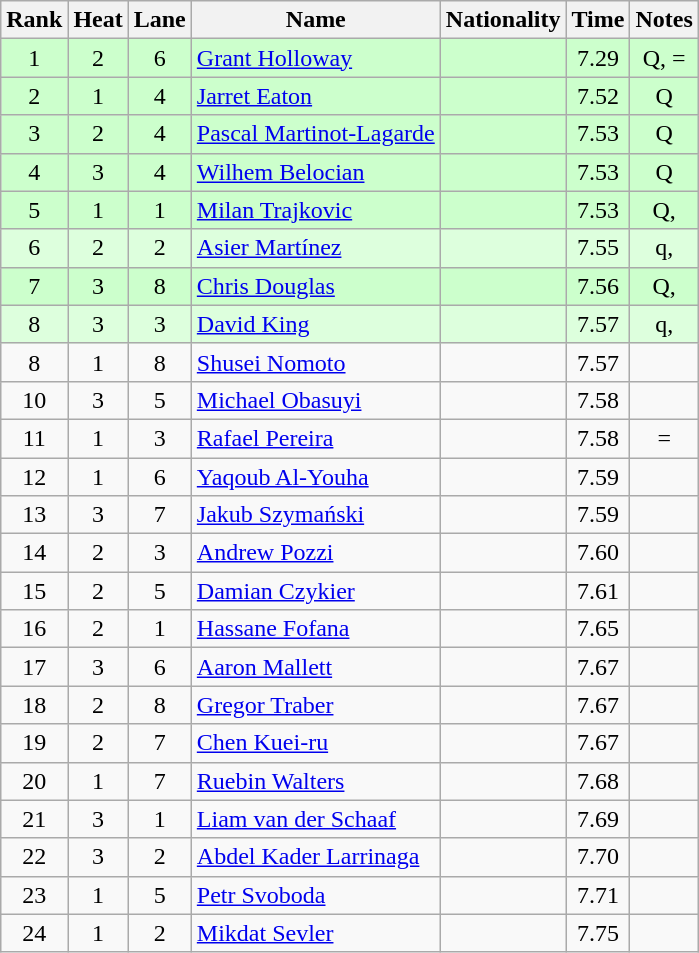<table class="wikitable sortable" style="text-align:center">
<tr>
<th>Rank</th>
<th>Heat</th>
<th>Lane</th>
<th>Name</th>
<th>Nationality</th>
<th>Time</th>
<th>Notes</th>
</tr>
<tr bgcolor=ccffcc>
<td>1</td>
<td>2</td>
<td>6</td>
<td align=left><a href='#'>Grant Holloway</a></td>
<td align=left></td>
<td>7.29</td>
<td>Q, =</td>
</tr>
<tr bgcolor=ccffcc>
<td>2</td>
<td>1</td>
<td>4</td>
<td align=left><a href='#'>Jarret Eaton</a></td>
<td align=left></td>
<td>7.52</td>
<td>Q</td>
</tr>
<tr bgcolor=ccffcc>
<td>3</td>
<td>2</td>
<td>4</td>
<td align=left><a href='#'>Pascal Martinot-Lagarde</a></td>
<td align=left></td>
<td>7.53</td>
<td>Q</td>
</tr>
<tr bgcolor=ccffcc>
<td>4</td>
<td>3</td>
<td>4</td>
<td align=left><a href='#'>Wilhem Belocian</a></td>
<td align=left></td>
<td>7.53</td>
<td>Q</td>
</tr>
<tr bgcolor=ccffcc>
<td>5</td>
<td>1</td>
<td>1</td>
<td align=left><a href='#'>Milan Trajkovic</a></td>
<td align=left></td>
<td>7.53</td>
<td>Q, </td>
</tr>
<tr bgcolor=ddffdd>
<td>6</td>
<td>2</td>
<td>2</td>
<td align=left><a href='#'>Asier Martínez</a></td>
<td align=left></td>
<td>7.55</td>
<td>q, </td>
</tr>
<tr bgcolor=ccffcc>
<td>7</td>
<td>3</td>
<td>8</td>
<td align=left><a href='#'>Chris Douglas</a></td>
<td align=left></td>
<td>7.56</td>
<td>Q, </td>
</tr>
<tr bgcolor=ddffdd>
<td>8</td>
<td>3</td>
<td>3</td>
<td align=left><a href='#'>David King</a></td>
<td align=left></td>
<td>7.57</td>
<td>q, </td>
</tr>
<tr>
<td>8</td>
<td>1</td>
<td>8</td>
<td align=left><a href='#'>Shusei Nomoto</a></td>
<td align=left></td>
<td>7.57</td>
<td></td>
</tr>
<tr>
<td>10</td>
<td>3</td>
<td>5</td>
<td align=left><a href='#'>Michael Obasuyi</a></td>
<td align=left></td>
<td>7.58</td>
<td></td>
</tr>
<tr>
<td>11</td>
<td>1</td>
<td>3</td>
<td align=left><a href='#'>Rafael Pereira</a></td>
<td align=left></td>
<td>7.58</td>
<td>=</td>
</tr>
<tr>
<td>12</td>
<td>1</td>
<td>6</td>
<td align=left><a href='#'>Yaqoub Al-Youha</a></td>
<td align=left></td>
<td>7.59</td>
<td></td>
</tr>
<tr>
<td>13</td>
<td>3</td>
<td>7</td>
<td align=left><a href='#'>Jakub Szymański</a></td>
<td align=left></td>
<td>7.59</td>
<td></td>
</tr>
<tr>
<td>14</td>
<td>2</td>
<td>3</td>
<td align=left><a href='#'>Andrew Pozzi</a></td>
<td align=left></td>
<td>7.60</td>
<td></td>
</tr>
<tr>
<td>15</td>
<td>2</td>
<td>5</td>
<td align=left><a href='#'>Damian Czykier</a></td>
<td align=left></td>
<td>7.61</td>
<td></td>
</tr>
<tr>
<td>16</td>
<td>2</td>
<td>1</td>
<td align=left><a href='#'>Hassane Fofana</a></td>
<td align=left></td>
<td>7.65</td>
<td></td>
</tr>
<tr>
<td>17</td>
<td>3</td>
<td>6</td>
<td align=left><a href='#'>Aaron Mallett</a></td>
<td align=left></td>
<td>7.67</td>
<td></td>
</tr>
<tr>
<td>18</td>
<td>2</td>
<td>8</td>
<td align=left><a href='#'>Gregor Traber</a></td>
<td align=left></td>
<td>7.67</td>
<td></td>
</tr>
<tr>
<td>19</td>
<td>2</td>
<td>7</td>
<td align=left><a href='#'>Chen Kuei-ru</a></td>
<td align=left></td>
<td>7.67</td>
<td></td>
</tr>
<tr>
<td>20</td>
<td>1</td>
<td>7</td>
<td align=left><a href='#'>Ruebin Walters</a></td>
<td align=left></td>
<td>7.68</td>
<td></td>
</tr>
<tr>
<td>21</td>
<td>3</td>
<td>1</td>
<td align=left><a href='#'>Liam van der Schaaf</a></td>
<td align=left></td>
<td>7.69</td>
<td></td>
</tr>
<tr>
<td>22</td>
<td>3</td>
<td>2</td>
<td align=left><a href='#'>Abdel Kader Larrinaga</a></td>
<td align=left></td>
<td>7.70</td>
<td></td>
</tr>
<tr>
<td>23</td>
<td>1</td>
<td>5</td>
<td align=left><a href='#'>Petr Svoboda</a></td>
<td align=left></td>
<td>7.71</td>
<td></td>
</tr>
<tr>
<td>24</td>
<td>1</td>
<td>2</td>
<td align=left><a href='#'>Mikdat Sevler</a></td>
<td align=left></td>
<td>7.75</td>
<td></td>
</tr>
</table>
